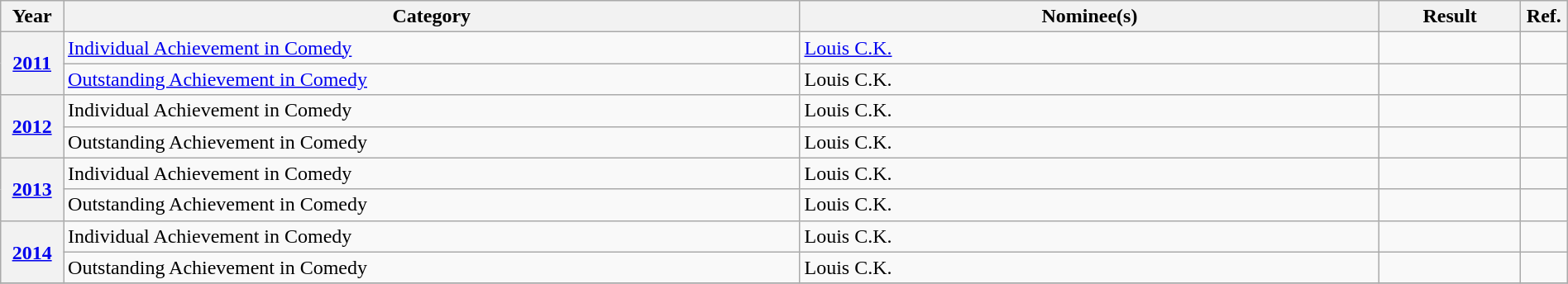<table class="wikitable plainrowheaders" width=100%>
<tr>
<th scope="col" width="4%">Year</th>
<th scope="col" width="47%">Category</th>
<th scope="col" width="37%">Nominee(s)</th>
<th scope="col" width="9%">Result</th>
<th scope="col" width="3%">Ref.</th>
</tr>
<tr>
<th scope=row rowspan=2><a href='#'>2011</a></th>
<td><a href='#'>Individual Achievement in Comedy</a></td>
<td><a href='#'>Louis C.K.</a></td>
<td></td>
<td></td>
</tr>
<tr>
<td><a href='#'>Outstanding Achievement in Comedy</a></td>
<td>Louis C.K.</td>
<td></td>
<td></td>
</tr>
<tr>
<th scope=row rowspan=2><a href='#'>2012</a></th>
<td>Individual Achievement in Comedy</td>
<td>Louis C.K.</td>
<td></td>
<td></td>
</tr>
<tr>
<td>Outstanding Achievement in Comedy</td>
<td>Louis C.K.</td>
<td></td>
<td></td>
</tr>
<tr>
<th scope=row rowspan=2><a href='#'>2013</a></th>
<td>Individual Achievement in Comedy</td>
<td>Louis C.K.</td>
<td></td>
<td></td>
</tr>
<tr>
<td>Outstanding Achievement in Comedy</td>
<td>Louis C.K.</td>
<td></td>
<td></td>
</tr>
<tr>
<th scope=row rowspan=2><a href='#'>2014</a></th>
<td>Individual Achievement in Comedy</td>
<td>Louis C.K.</td>
<td></td>
<td></td>
</tr>
<tr>
<td>Outstanding Achievement in Comedy</td>
<td>Louis C.K.</td>
<td></td>
<td></td>
</tr>
<tr>
</tr>
</table>
